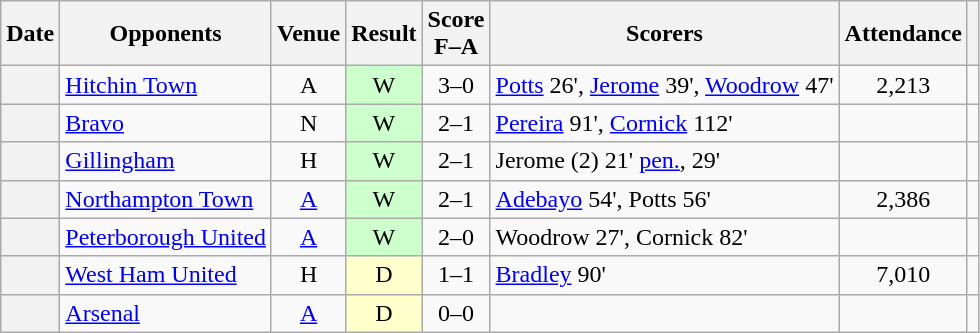<table class="wikitable sortable plainrowheaders" style=text-align:center>
<tr>
<th scope=col>Date</th>
<th scope=col>Opponents</th>
<th scope=col>Venue</th>
<th scope=col>Result</th>
<th scope=col>Score<br>F–A</th>
<th scope=col class=unsortable>Scorers</th>
<th scope=col>Attendance</th>
<th scope=col class=unsortable></th>
</tr>
<tr>
<th scope=row></th>
<td align=left><a href='#'>Hitchin Town</a></td>
<td>A</td>
<td style=background-color:#CCFFCC>W</td>
<td>3–0</td>
<td align=left><a href='#'>Potts</a> 26', <a href='#'>Jerome</a> 39', <a href='#'>Woodrow</a> 47'</td>
<td>2,213</td>
<td></td>
</tr>
<tr>
<th scope=row></th>
<td align=left><a href='#'>Bravo</a></td>
<td>N</td>
<td style=background-color:#CCFFCC>W</td>
<td>2–1</td>
<td align=left><a href='#'>Pereira</a> 91', <a href='#'>Cornick</a> 112'</td>
<td></td>
<td></td>
</tr>
<tr>
<th scope=row></th>
<td align=left><a href='#'>Gillingham</a></td>
<td>H</td>
<td style=background-color:#CCFFCC>W</td>
<td>2–1</td>
<td align=left>Jerome (2) 21' <a href='#'>pen.</a>, 29'</td>
<td></td>
<td></td>
</tr>
<tr>
<th scope=row></th>
<td align=left><a href='#'>Northampton Town</a></td>
<td><a href='#'>A</a></td>
<td style=background-color:#CCFFCC>W</td>
<td>2–1</td>
<td align=left><a href='#'>Adebayo</a> 54', Potts 56'</td>
<td>2,386</td>
<td></td>
</tr>
<tr>
<th scope=row></th>
<td align=left><a href='#'>Peterborough United</a></td>
<td><a href='#'>A</a></td>
<td style=background-color:#CCFFCC>W</td>
<td>2–0</td>
<td align=left>Woodrow 27', Cornick 82'</td>
<td></td>
<td></td>
</tr>
<tr>
<th scope=row></th>
<td align=left><a href='#'>West Ham United</a></td>
<td>H</td>
<td style=background-color:#FFFFCC>D</td>
<td>1–1</td>
<td align=left><a href='#'>Bradley</a> 90'</td>
<td>7,010</td>
<td></td>
</tr>
<tr>
<th scope=row></th>
<td align=left><a href='#'>Arsenal</a></td>
<td><a href='#'>A</a></td>
<td style=background-color:#FFFFCC>D</td>
<td>0–0</td>
<td align=left></td>
<td></td>
<td></td>
</tr>
</table>
